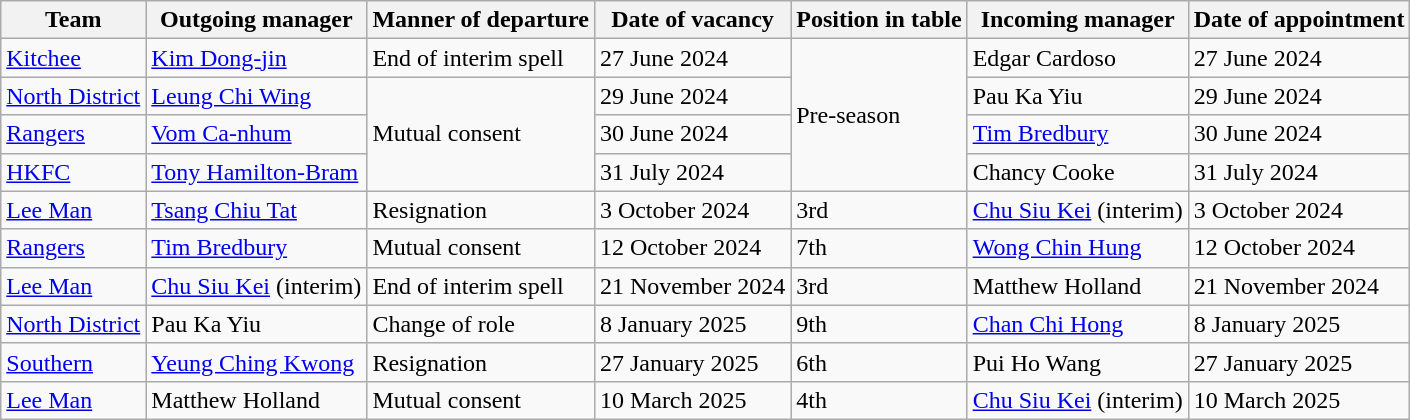<table class="wikitable">
<tr>
<th>Team</th>
<th>Outgoing manager</th>
<th>Manner of departure</th>
<th>Date of vacancy</th>
<th>Position in table</th>
<th>Incoming manager</th>
<th>Date of appointment</th>
</tr>
<tr>
<td><a href='#'>Kitchee</a></td>
<td> <a href='#'>Kim Dong-jin</a></td>
<td>End of interim spell</td>
<td>27 June 2024</td>
<td rowspan="4">Pre-season</td>
<td> Edgar Cardoso</td>
<td>27 June 2024</td>
</tr>
<tr>
<td><a href='#'>North District</a></td>
<td> <a href='#'>Leung Chi Wing</a></td>
<td rowspan="3">Mutual consent</td>
<td>29 June 2024</td>
<td> Pau Ka Yiu</td>
<td>29 June 2024</td>
</tr>
<tr>
<td><a href='#'>Rangers</a></td>
<td> <a href='#'>Vom Ca-nhum</a></td>
<td>30 June 2024</td>
<td> <a href='#'>Tim Bredbury</a></td>
<td>30 June 2024</td>
</tr>
<tr>
<td><a href='#'>HKFC</a></td>
<td> <a href='#'>Tony Hamilton-Bram</a></td>
<td>31 July 2024</td>
<td> Chancy Cooke</td>
<td>31 July 2024</td>
</tr>
<tr>
<td><a href='#'>Lee Man</a></td>
<td> <a href='#'>Tsang Chiu Tat</a></td>
<td>Resignation</td>
<td>3 October 2024</td>
<td>3rd</td>
<td> <a href='#'>Chu Siu Kei</a> (interim)</td>
<td>3 October 2024</td>
</tr>
<tr>
<td><a href='#'>Rangers</a></td>
<td> <a href='#'>Tim Bredbury</a></td>
<td>Mutual consent</td>
<td>12 October 2024</td>
<td>7th</td>
<td> <a href='#'>Wong Chin Hung</a></td>
<td>12 October 2024</td>
</tr>
<tr>
<td><a href='#'>Lee Man</a></td>
<td> <a href='#'>Chu Siu Kei</a> (interim)</td>
<td>End of interim spell</td>
<td>21 November 2024</td>
<td>3rd</td>
<td> Matthew Holland</td>
<td>21 November 2024</td>
</tr>
<tr>
<td><a href='#'>North District</a></td>
<td> Pau Ka Yiu</td>
<td>Change of role</td>
<td>8 January 2025</td>
<td>9th</td>
<td> <a href='#'>Chan Chi Hong</a></td>
<td>8 January 2025</td>
</tr>
<tr>
<td><a href='#'>Southern</a></td>
<td> <a href='#'>Yeung Ching Kwong</a></td>
<td>Resignation</td>
<td>27 January 2025</td>
<td>6th</td>
<td> Pui Ho Wang</td>
<td>27 January 2025</td>
</tr>
<tr>
<td><a href='#'>Lee Man</a></td>
<td> Matthew Holland</td>
<td>Mutual consent</td>
<td>10 March 2025</td>
<td>4th</td>
<td> <a href='#'>Chu Siu Kei</a> (interim)</td>
<td>10 March 2025</td>
</tr>
</table>
